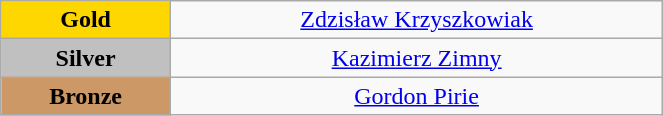<table class="wikitable" style="text-align:center; " width="35%">
<tr>
<td bgcolor="gold"><strong>Gold</strong></td>
<td><a href='#'>Zdzisław Krzyszkowiak</a><br>  <small><em></em></small></td>
</tr>
<tr>
<td bgcolor="silver"><strong>Silver</strong></td>
<td><a href='#'>Kazimierz Zimny</a><br>  <small><em></em></small></td>
</tr>
<tr>
<td bgcolor="CC9966"><strong>Bronze</strong></td>
<td><a href='#'>Gordon Pirie</a><br>  <small><em></em></small></td>
</tr>
</table>
